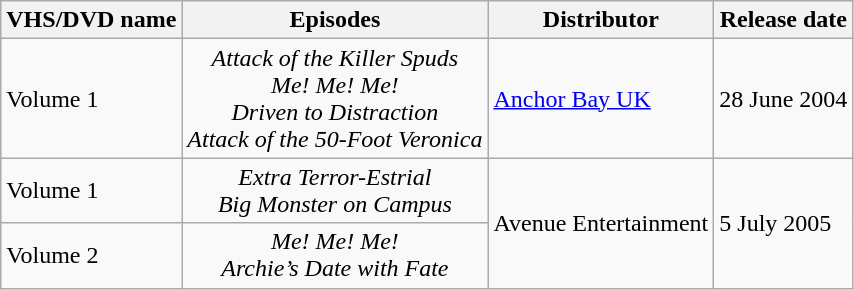<table class="wikitable">
<tr>
<th>VHS/DVD name</th>
<th>Episodes</th>
<th>Distributor</th>
<th>Release date</th>
</tr>
<tr>
<td>Volume 1</td>
<td style="text-align:center;"><em>Attack of the Killer Spuds</em><br><em>Me! Me! Me!</em><br><em>Driven to Distraction</em><br><em>Attack of the 50-Foot Veronica</em></td>
<td><a href='#'>Anchor Bay UK</a></td>
<td>28 June 2004</td>
</tr>
<tr>
<td>Volume 1</td>
<td style="text-align:center;"><em>Extra Terror-Estrial</em><br><em>Big Monster on Campus</em></td>
<td rowspan=2>Avenue Entertainment</td>
<td rowspan=2>5 July 2005</td>
</tr>
<tr>
<td>Volume 2</td>
<td style="text-align:center;"><em>Me! Me! Me!</em><br><em>Archie’s Date with Fate</em></td>
</tr>
</table>
